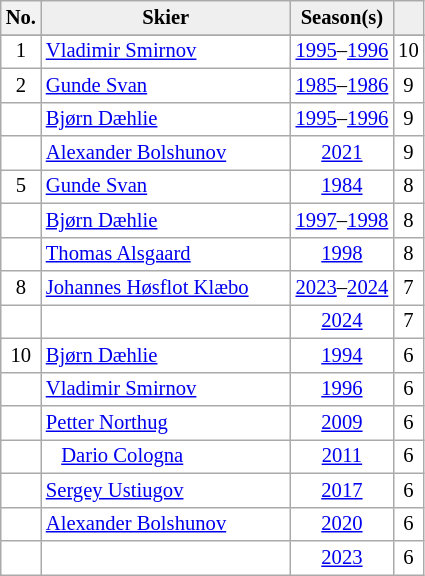<table class="wikitable plainrowheaders" style="background:#fff; font-size:86%; line-height:16px; border:gray solid 1px">
<tr>
<th background:#efefef;">No.</th>
<th style="width:160px; background:#efefef;">Skier</th>
<th style="background:#efefef;">Season(s)</th>
<th style="background:#efefef"></th>
</tr>
<tr align=center>
</tr>
<tr>
<td align=center>1</td>
<td> <a href='#'>Vladimir Smirnov</a></td>
<td align=center><a href='#'>1995</a>–<a href='#'>1996</a></td>
<td align=center>10</td>
</tr>
<tr>
<td align=center>2</td>
<td> <a href='#'>Gunde Svan</a></td>
<td align=center><a href='#'>1985</a>–<a href='#'>1986</a></td>
<td align=center>9</td>
</tr>
<tr>
<td></td>
<td> <a href='#'>Bjørn Dæhlie</a></td>
<td align=center><a href='#'>1995</a>–<a href='#'>1996</a></td>
<td align=center>9</td>
</tr>
<tr>
<td></td>
<td> <a href='#'>Alexander Bolshunov</a></td>
<td align=center><a href='#'>2021</a></td>
<td align=center>9</td>
</tr>
<tr>
<td align=center>5</td>
<td> <a href='#'>Gunde Svan</a></td>
<td align=center><a href='#'>1984</a></td>
<td align=center>8</td>
</tr>
<tr>
<td></td>
<td> <a href='#'>Bjørn Dæhlie</a></td>
<td align=center><a href='#'>1997</a>–<a href='#'>1998</a></td>
<td align=center>8</td>
</tr>
<tr>
<td></td>
<td> <a href='#'>Thomas Alsgaard</a></td>
<td align=center><a href='#'>1998</a></td>
<td align=center>8</td>
</tr>
<tr>
<td align=center>8</td>
<td> <a href='#'>Johannes Høsflot Klæbo</a></td>
<td align=center><a href='#'>2023</a>–<a href='#'>2024</a></td>
<td align=center>7</td>
</tr>
<tr>
<td></td>
<td></td>
<td align=center><a href='#'>2024</a></td>
<td align=center>7</td>
</tr>
<tr>
<td align=center>10</td>
<td> <a href='#'>Bjørn Dæhlie</a></td>
<td align=center><a href='#'>1994</a></td>
<td align=center>6</td>
</tr>
<tr>
<td></td>
<td> <a href='#'>Vladimir Smirnov</a></td>
<td align=center><a href='#'>1996</a></td>
<td align=center>6</td>
</tr>
<tr>
<td></td>
<td> <a href='#'>Petter Northug</a></td>
<td align=center><a href='#'>2009</a></td>
<td align=center>6</td>
</tr>
<tr>
<td></td>
<td>   <a href='#'>Dario Cologna</a></td>
<td align=center><a href='#'>2011</a></td>
<td align=center>6</td>
</tr>
<tr>
<td></td>
<td> <a href='#'>Sergey Ustiugov</a></td>
<td align=center><a href='#'>2017</a></td>
<td align=center>6</td>
</tr>
<tr>
<td></td>
<td> <a href='#'>Alexander Bolshunov</a></td>
<td align=center><a href='#'>2020</a></td>
<td align=center>6</td>
</tr>
<tr>
<td></td>
<td></td>
<td align=center><a href='#'>2023</a></td>
<td align=center>6</td>
</tr>
</table>
